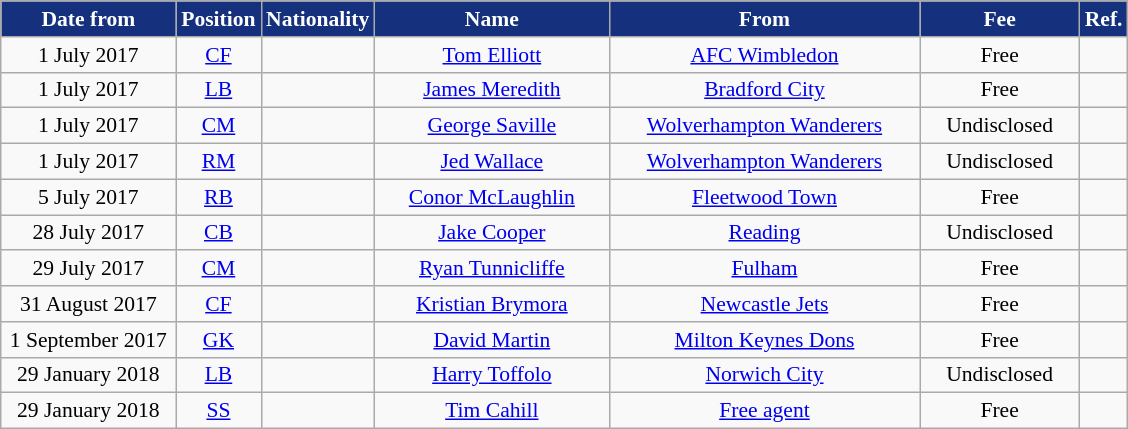<table class="wikitable"  style="text-align:center; font-size:90%; ">
<tr>
<th style="background:#15317E; color:white; width:110px;">Date from</th>
<th style="background:#15317E; color:white; width:50px;">Position</th>
<th style="background:#15317E; color:white; width:50px;">Nationality</th>
<th style="background:#15317E; color:white; width:150px;">Name</th>
<th style="background:#15317E; color:white; width:200px;">From</th>
<th style="background:#15317E; color:white; width:100px;">Fee</th>
<th style="background:#15317E; color:white; width:25px;">Ref.</th>
</tr>
<tr>
<td>1 July 2017</td>
<td><a href='#'>CF</a></td>
<td></td>
<td><a href='#'>Tom Elliott</a></td>
<td><a href='#'>AFC Wimbledon</a></td>
<td>Free</td>
<td></td>
</tr>
<tr>
<td>1 July 2017</td>
<td><a href='#'>LB</a></td>
<td></td>
<td><a href='#'>James Meredith</a></td>
<td><a href='#'>Bradford City</a></td>
<td>Free</td>
<td></td>
</tr>
<tr>
<td>1 July 2017</td>
<td><a href='#'>CM</a></td>
<td></td>
<td><a href='#'>George Saville</a></td>
<td><a href='#'>Wolverhampton Wanderers</a></td>
<td>Undisclosed</td>
<td></td>
</tr>
<tr>
<td>1 July 2017</td>
<td><a href='#'>RM</a></td>
<td></td>
<td><a href='#'>Jed Wallace</a></td>
<td><a href='#'>Wolverhampton Wanderers</a></td>
<td>Undisclosed</td>
<td></td>
</tr>
<tr>
<td>5 July 2017</td>
<td><a href='#'>RB</a></td>
<td></td>
<td><a href='#'>Conor McLaughlin</a></td>
<td><a href='#'>Fleetwood Town</a></td>
<td>Free</td>
<td></td>
</tr>
<tr>
<td>28 July 2017</td>
<td><a href='#'>CB</a></td>
<td></td>
<td><a href='#'>Jake Cooper</a></td>
<td><a href='#'>Reading</a></td>
<td>Undisclosed</td>
<td></td>
</tr>
<tr>
<td>29 July 2017</td>
<td><a href='#'>CM</a></td>
<td></td>
<td><a href='#'>Ryan Tunnicliffe</a></td>
<td><a href='#'>Fulham</a></td>
<td>Free</td>
<td></td>
</tr>
<tr>
<td>31 August 2017</td>
<td><a href='#'>CF</a></td>
<td></td>
<td><a href='#'>Kristian Brymora</a></td>
<td><a href='#'>Newcastle Jets</a></td>
<td>Free</td>
<td></td>
</tr>
<tr>
<td>1 September 2017</td>
<td><a href='#'>GK</a></td>
<td></td>
<td><a href='#'>David Martin</a></td>
<td><a href='#'>Milton Keynes Dons</a></td>
<td>Free</td>
<td></td>
</tr>
<tr>
<td>29 January 2018</td>
<td><a href='#'>LB</a></td>
<td></td>
<td><a href='#'>Harry Toffolo</a></td>
<td><a href='#'>Norwich City</a></td>
<td>Undisclosed</td>
<td></td>
</tr>
<tr>
<td>29 January 2018</td>
<td><a href='#'>SS</a></td>
<td></td>
<td><a href='#'>Tim Cahill</a></td>
<td><a href='#'>Free agent</a></td>
<td>Free</td>
<td></td>
</tr>
</table>
